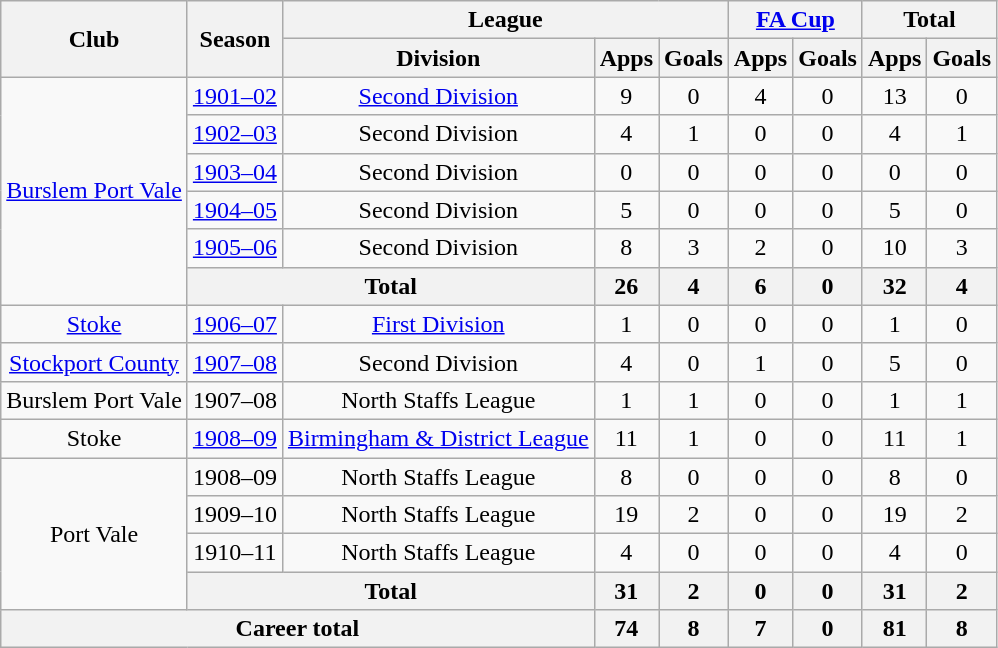<table class="wikitable" style="text-align:center">
<tr>
<th rowspan="2">Club</th>
<th rowspan="2">Season</th>
<th colspan="3">League</th>
<th colspan="2"><a href='#'>FA Cup</a></th>
<th colspan="2">Total</th>
</tr>
<tr>
<th>Division</th>
<th>Apps</th>
<th>Goals</th>
<th>Apps</th>
<th>Goals</th>
<th>Apps</th>
<th>Goals</th>
</tr>
<tr>
<td rowspan="6"><a href='#'>Burslem Port Vale</a></td>
<td><a href='#'>1901–02</a></td>
<td><a href='#'>Second Division</a></td>
<td>9</td>
<td>0</td>
<td>4</td>
<td>0</td>
<td>13</td>
<td>0</td>
</tr>
<tr>
<td><a href='#'>1902–03</a></td>
<td>Second Division</td>
<td>4</td>
<td>1</td>
<td>0</td>
<td>0</td>
<td>4</td>
<td>1</td>
</tr>
<tr>
<td><a href='#'>1903–04</a></td>
<td>Second Division</td>
<td>0</td>
<td>0</td>
<td>0</td>
<td>0</td>
<td>0</td>
<td>0</td>
</tr>
<tr>
<td><a href='#'>1904–05</a></td>
<td>Second Division</td>
<td>5</td>
<td>0</td>
<td>0</td>
<td>0</td>
<td>5</td>
<td>0</td>
</tr>
<tr>
<td><a href='#'>1905–06</a></td>
<td>Second Division</td>
<td>8</td>
<td>3</td>
<td>2</td>
<td>0</td>
<td>10</td>
<td>3</td>
</tr>
<tr>
<th colspan="2">Total</th>
<th>26</th>
<th>4</th>
<th>6</th>
<th>0</th>
<th>32</th>
<th>4</th>
</tr>
<tr>
<td><a href='#'>Stoke</a></td>
<td><a href='#'>1906–07</a></td>
<td><a href='#'>First Division</a></td>
<td>1</td>
<td>0</td>
<td>0</td>
<td>0</td>
<td>1</td>
<td>0</td>
</tr>
<tr>
<td><a href='#'>Stockport County</a></td>
<td><a href='#'>1907–08</a></td>
<td>Second Division</td>
<td>4</td>
<td>0</td>
<td>1</td>
<td>0</td>
<td>5</td>
<td>0</td>
</tr>
<tr>
<td>Burslem Port Vale</td>
<td>1907–08</td>
<td>North Staffs League</td>
<td>1</td>
<td>1</td>
<td>0</td>
<td>0</td>
<td>1</td>
<td>1</td>
</tr>
<tr>
<td>Stoke</td>
<td><a href='#'>1908–09</a></td>
<td><a href='#'>Birmingham & District League</a></td>
<td>11</td>
<td>1</td>
<td>0</td>
<td>0</td>
<td>11</td>
<td>1</td>
</tr>
<tr>
<td rowspan="4">Port Vale</td>
<td>1908–09</td>
<td>North Staffs League</td>
<td>8</td>
<td>0</td>
<td>0</td>
<td>0</td>
<td>8</td>
<td>0</td>
</tr>
<tr>
<td>1909–10</td>
<td>North Staffs League</td>
<td>19</td>
<td>2</td>
<td>0</td>
<td>0</td>
<td>19</td>
<td>2</td>
</tr>
<tr>
<td>1910–11</td>
<td>North Staffs League</td>
<td>4</td>
<td>0</td>
<td>0</td>
<td>0</td>
<td>4</td>
<td>0</td>
</tr>
<tr>
<th colspan="2">Total</th>
<th>31</th>
<th>2</th>
<th>0</th>
<th>0</th>
<th>31</th>
<th>2</th>
</tr>
<tr>
<th colspan="3">Career total</th>
<th>74</th>
<th>8</th>
<th>7</th>
<th>0</th>
<th>81</th>
<th>8</th>
</tr>
</table>
